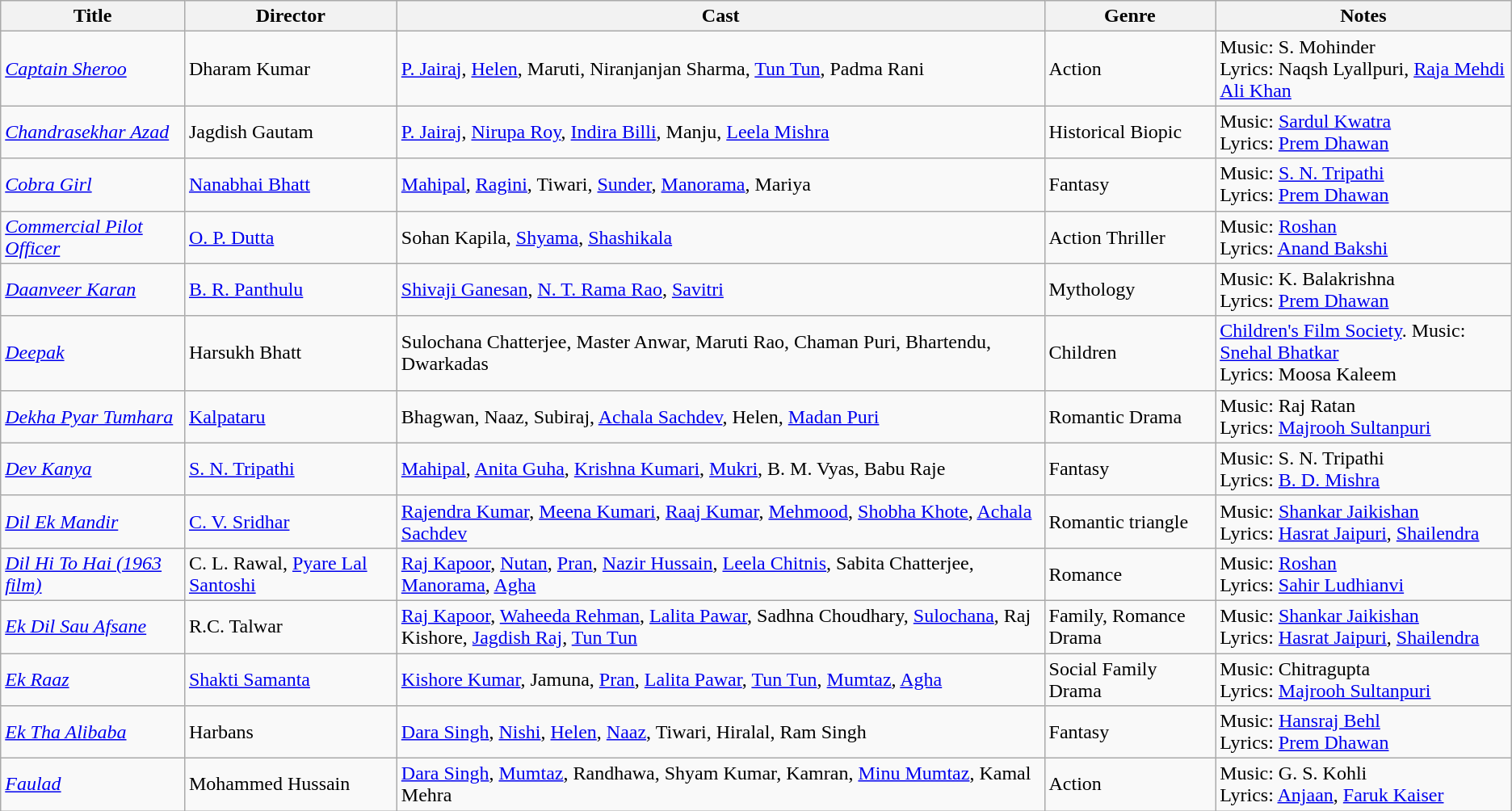<table class="wikitable">
<tr>
<th>Title</th>
<th>Director</th>
<th>Cast</th>
<th>Genre</th>
<th>Notes</th>
</tr>
<tr>
<td><em><a href='#'>Captain Sheroo</a></em></td>
<td>Dharam Kumar</td>
<td><a href='#'>P. Jairaj</a>, <a href='#'>Helen</a>, Maruti, Niranjanjan Sharma, <a href='#'>Tun Tun</a>, Padma Rani</td>
<td>Action</td>
<td>Music: S. Mohinder<br>Lyrics: Naqsh Lyallpuri, <a href='#'>Raja Mehdi Ali Khan</a></td>
</tr>
<tr>
<td><em><a href='#'>Chandrasekhar Azad</a></em></td>
<td>Jagdish Gautam</td>
<td><a href='#'>P. Jairaj</a>, <a href='#'>Nirupa Roy</a>, <a href='#'>Indira Billi</a>, Manju, <a href='#'>Leela Mishra</a></td>
<td>Historical Biopic</td>
<td>Music: <a href='#'>Sardul Kwatra</a><br>Lyrics: <a href='#'>Prem Dhawan</a></td>
</tr>
<tr>
<td><em><a href='#'>Cobra Girl</a></em></td>
<td><a href='#'>Nanabhai Bhatt</a></td>
<td><a href='#'>Mahipal</a>, <a href='#'>Ragini</a>, Tiwari, <a href='#'>Sunder</a>, <a href='#'>Manorama</a>, Mariya</td>
<td>Fantasy</td>
<td>Music: <a href='#'>S. N. Tripathi</a><br>Lyrics: <a href='#'>Prem Dhawan</a></td>
</tr>
<tr>
<td><em><a href='#'>Commercial Pilot Officer</a></em></td>
<td><a href='#'>O. P. Dutta</a></td>
<td>Sohan Kapila, <a href='#'>Shyama</a>, <a href='#'>Shashikala</a></td>
<td>Action Thriller</td>
<td>Music: <a href='#'>Roshan</a><br>Lyrics: <a href='#'>Anand Bakshi</a></td>
</tr>
<tr>
<td><em><a href='#'>Daanveer Karan</a></em></td>
<td><a href='#'>B. R. Panthulu</a></td>
<td><a href='#'>Shivaji Ganesan</a>, <a href='#'>N. T. Rama Rao</a>, <a href='#'>Savitri</a></td>
<td>Mythology</td>
<td>Music: K. Balakrishna<br>Lyrics: <a href='#'>Prem Dhawan</a></td>
</tr>
<tr>
<td><em><a href='#'>Deepak</a></em></td>
<td>Harsukh Bhatt</td>
<td>Sulochana Chatterjee, Master Anwar, Maruti Rao, Chaman Puri, Bhartendu, Dwarkadas</td>
<td>Children</td>
<td><a href='#'>Children's Film Society</a>. Music: <a href='#'>Snehal Bhatkar</a><br>Lyrics: Moosa Kaleem</td>
</tr>
<tr>
<td><em><a href='#'>Dekha Pyar Tumhara</a></em></td>
<td><a href='#'>Kalpataru</a></td>
<td>Bhagwan, Naaz, Subiraj, <a href='#'>Achala Sachdev</a>, Helen, <a href='#'>Madan Puri</a></td>
<td>Romantic Drama</td>
<td>Music: Raj Ratan<br>Lyrics: <a href='#'>Majrooh Sultanpuri</a></td>
</tr>
<tr>
<td><em><a href='#'>Dev Kanya</a></em></td>
<td><a href='#'>S. N. Tripathi</a></td>
<td><a href='#'>Mahipal</a>, <a href='#'>Anita Guha</a>, <a href='#'>Krishna Kumari</a>, <a href='#'>Mukri</a>, B. M. Vyas, Babu Raje</td>
<td>Fantasy</td>
<td>Music: S. N. Tripathi<br>Lyrics: <a href='#'>B. D. Mishra</a></td>
</tr>
<tr>
<td><em><a href='#'>Dil Ek Mandir</a></em></td>
<td><a href='#'>C. V. Sridhar</a></td>
<td><a href='#'>Rajendra Kumar</a>, <a href='#'>Meena Kumari</a>, <a href='#'>Raaj Kumar</a>, <a href='#'>Mehmood</a>, <a href='#'>Shobha Khote</a>, <a href='#'>Achala Sachdev</a></td>
<td>Romantic triangle</td>
<td>Music: <a href='#'>Shankar Jaikishan</a><br>Lyrics: <a href='#'>Hasrat Jaipuri</a>, <a href='#'>Shailendra</a></td>
</tr>
<tr>
<td><em><a href='#'>Dil Hi To Hai (1963 film)</a></em></td>
<td>C. L. Rawal, <a href='#'>Pyare Lal Santoshi</a></td>
<td><a href='#'>Raj Kapoor</a>, <a href='#'>Nutan</a>, <a href='#'>Pran</a>, <a href='#'>Nazir Hussain</a>, <a href='#'>Leela Chitnis</a>, Sabita Chatterjee, <a href='#'>Manorama</a>, <a href='#'>Agha</a></td>
<td>Romance</td>
<td>Music: <a href='#'>Roshan</a><br>Lyrics: <a href='#'>Sahir Ludhianvi</a></td>
</tr>
<tr>
<td><em><a href='#'>Ek Dil Sau Afsane</a></em></td>
<td>R.C. Talwar</td>
<td><a href='#'>Raj Kapoor</a>, <a href='#'>Waheeda Rehman</a>, <a href='#'>Lalita Pawar</a>, Sadhna Choudhary, <a href='#'>Sulochana</a>, Raj Kishore, <a href='#'>Jagdish Raj</a>, <a href='#'>Tun Tun</a></td>
<td>Family, Romance Drama</td>
<td>Music: <a href='#'>Shankar Jaikishan</a><br>Lyrics: <a href='#'>Hasrat Jaipuri</a>, <a href='#'>Shailendra</a></td>
</tr>
<tr>
<td><em><a href='#'>Ek Raaz</a></em></td>
<td><a href='#'>Shakti Samanta</a></td>
<td><a href='#'>Kishore Kumar</a>, Jamuna, <a href='#'>Pran</a>, <a href='#'>Lalita Pawar</a>, <a href='#'>Tun Tun</a>, <a href='#'>Mumtaz</a>, <a href='#'>Agha</a></td>
<td>Social Family Drama</td>
<td>Music: Chitragupta<br>Lyrics: <a href='#'>Majrooh Sultanpuri</a></td>
</tr>
<tr>
<td><em><a href='#'>Ek Tha Alibaba</a></em></td>
<td>Harbans</td>
<td><a href='#'>Dara Singh</a>, <a href='#'>Nishi</a>, <a href='#'>Helen</a>, <a href='#'>Naaz</a>, Tiwari, Hiralal, Ram Singh</td>
<td>Fantasy</td>
<td>Music: <a href='#'>Hansraj Behl</a><br>Lyrics: <a href='#'>Prem Dhawan</a></td>
</tr>
<tr>
<td><em><a href='#'>Faulad</a></em></td>
<td>Mohammed Hussain</td>
<td><a href='#'>Dara Singh</a>, <a href='#'>Mumtaz</a>, Randhawa, Shyam Kumar, Kamran, <a href='#'>Minu Mumtaz</a>, Kamal Mehra</td>
<td>Action</td>
<td>Music: G. S. Kohli<br>Lyrics: <a href='#'>Anjaan</a>, <a href='#'>Faruk Kaiser</a></td>
</tr>
</table>
